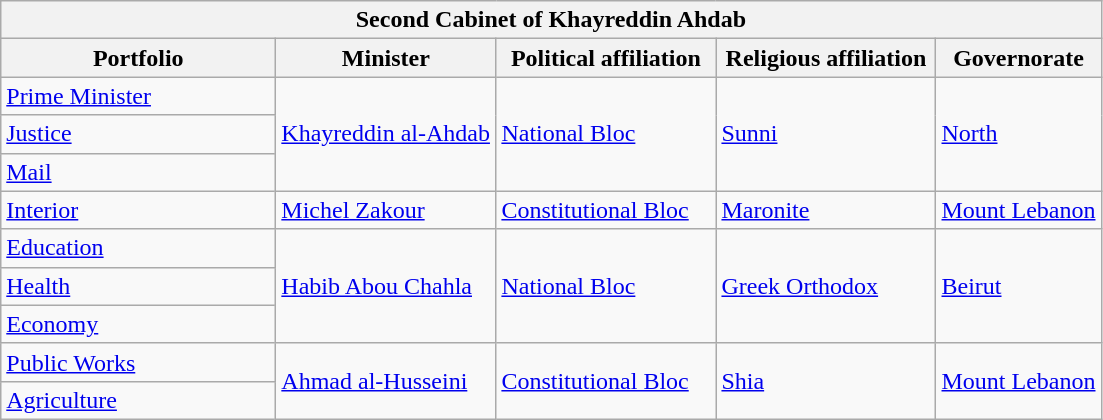<table class="wikitable">
<tr>
<th colspan="5">Second Cabinet of Khayreddin Ahdab</th>
</tr>
<tr>
<th width="25%">Portfolio</th>
<th width="20%">Minister</th>
<th width="20%">Political affiliation</th>
<th width="20%">Religious affiliation</th>
<th width="20%">Governorate</th>
</tr>
<tr>
<td><a href='#'>Prime Minister</a></td>
<td rowspan="3"><a href='#'>Khayreddin al-Ahdab</a></td>
<td rowspan="3"> <a href='#'>National Bloc</a></td>
<td rowspan="3"><a href='#'>Sunni</a></td>
<td rowspan="3"><a href='#'>North</a></td>
</tr>
<tr>
<td><a href='#'>Justice</a></td>
</tr>
<tr>
<td><a href='#'>Mail</a></td>
</tr>
<tr>
<td><a href='#'>Interior</a></td>
<td><a href='#'>Michel Zakour</a></td>
<td> <a href='#'>Constitutional Bloc</a></td>
<td><a href='#'>Maronite</a></td>
<td><a href='#'>Mount Lebanon</a></td>
</tr>
<tr>
<td><a href='#'>Education</a></td>
<td rowspan="3"><a href='#'>Habib Abou Chahla</a></td>
<td rowspan="3"> <a href='#'>National Bloc</a></td>
<td rowspan="3"><a href='#'>Greek Orthodox</a></td>
<td rowspan="3"><a href='#'>Beirut</a></td>
</tr>
<tr>
<td><a href='#'>Health</a></td>
</tr>
<tr>
<td><a href='#'>Economy</a></td>
</tr>
<tr>
<td><a href='#'>Public Works</a></td>
<td rowspan="2"><a href='#'>Ahmad al-Husseini</a></td>
<td rowspan="2"> <a href='#'>Constitutional Bloc</a></td>
<td rowspan="2"><a href='#'>Shia</a></td>
<td rowspan="2"><a href='#'>Mount Lebanon</a></td>
</tr>
<tr>
<td><a href='#'>Agriculture</a></td>
</tr>
</table>
